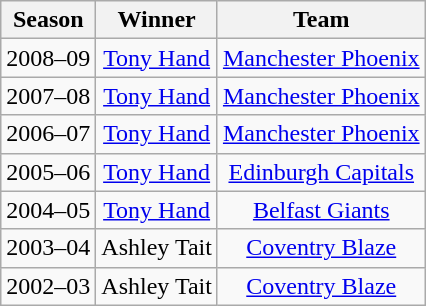<table class="wikitable" style="text-align: center">
<tr>
<th>Season</th>
<th>Winner</th>
<th>Team</th>
</tr>
<tr>
<td>2008–09</td>
<td><a href='#'>Tony Hand</a></td>
<td><a href='#'>Manchester Phoenix</a></td>
</tr>
<tr>
<td>2007–08</td>
<td><a href='#'>Tony Hand</a></td>
<td><a href='#'>Manchester Phoenix</a></td>
</tr>
<tr>
<td>2006–07</td>
<td><a href='#'>Tony Hand</a></td>
<td><a href='#'>Manchester Phoenix</a></td>
</tr>
<tr>
<td>2005–06</td>
<td><a href='#'>Tony Hand</a></td>
<td><a href='#'>Edinburgh Capitals</a></td>
</tr>
<tr>
<td>2004–05</td>
<td><a href='#'>Tony Hand</a></td>
<td><a href='#'>Belfast Giants</a></td>
</tr>
<tr>
<td>2003–04</td>
<td>Ashley Tait</td>
<td><a href='#'>Coventry Blaze</a></td>
</tr>
<tr>
<td>2002–03</td>
<td>Ashley Tait</td>
<td><a href='#'>Coventry Blaze</a></td>
</tr>
</table>
